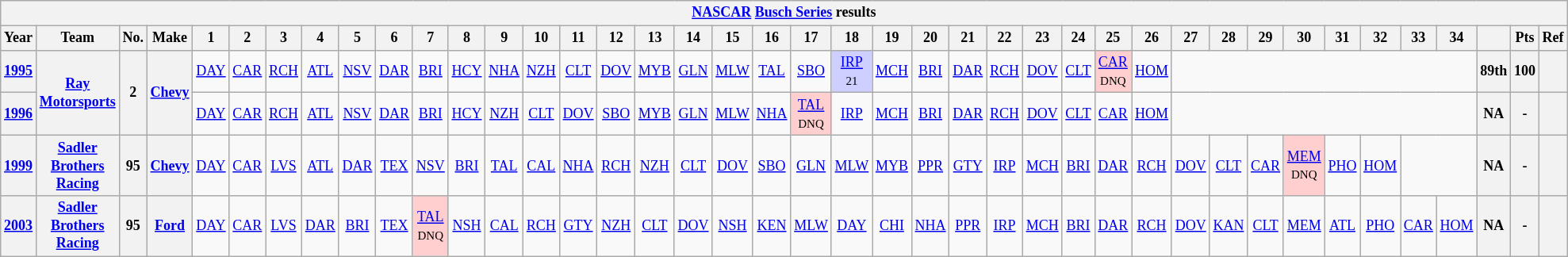<table class="wikitable" style="text-align:center; font-size:75%">
<tr>
<th colspan=45><a href='#'>NASCAR</a> <a href='#'>Busch Series</a> results</th>
</tr>
<tr>
<th>Year</th>
<th>Team</th>
<th>No.</th>
<th>Make</th>
<th>1</th>
<th>2</th>
<th>3</th>
<th>4</th>
<th>5</th>
<th>6</th>
<th>7</th>
<th>8</th>
<th>9</th>
<th>10</th>
<th>11</th>
<th>12</th>
<th>13</th>
<th>14</th>
<th>15</th>
<th>16</th>
<th>17</th>
<th>18</th>
<th>19</th>
<th>20</th>
<th>21</th>
<th>22</th>
<th>23</th>
<th>24</th>
<th>25</th>
<th>26</th>
<th>27</th>
<th>28</th>
<th>29</th>
<th>30</th>
<th>31</th>
<th>32</th>
<th>33</th>
<th>34</th>
<th></th>
<th>Pts</th>
<th>Ref</th>
</tr>
<tr>
<th><a href='#'>1995</a></th>
<th rowspan=2><a href='#'>Ray Motorsports</a></th>
<th rowspan=2>2</th>
<th rowspan=2><a href='#'>Chevy</a></th>
<td><a href='#'>DAY</a></td>
<td><a href='#'>CAR</a></td>
<td><a href='#'>RCH</a></td>
<td><a href='#'>ATL</a></td>
<td><a href='#'>NSV</a></td>
<td><a href='#'>DAR</a></td>
<td><a href='#'>BRI</a></td>
<td><a href='#'>HCY</a></td>
<td><a href='#'>NHA</a></td>
<td><a href='#'>NZH</a></td>
<td><a href='#'>CLT</a></td>
<td><a href='#'>DOV</a></td>
<td><a href='#'>MYB</a></td>
<td><a href='#'>GLN</a></td>
<td><a href='#'>MLW</a></td>
<td><a href='#'>TAL</a></td>
<td><a href='#'>SBO</a></td>
<td style="background:#CFCFFF;"><a href='#'>IRP</a><br><small>21</small></td>
<td><a href='#'>MCH</a></td>
<td><a href='#'>BRI</a></td>
<td><a href='#'>DAR</a></td>
<td><a href='#'>RCH</a></td>
<td><a href='#'>DOV</a></td>
<td><a href='#'>CLT</a></td>
<td style="background:#FFCFCF;"><a href='#'>CAR</a><br><small>DNQ</small></td>
<td><a href='#'>HOM</a></td>
<td colspan=8></td>
<th>89th</th>
<th>100</th>
<th></th>
</tr>
<tr>
<th><a href='#'>1996</a></th>
<td><a href='#'>DAY</a></td>
<td><a href='#'>CAR</a></td>
<td><a href='#'>RCH</a></td>
<td><a href='#'>ATL</a></td>
<td><a href='#'>NSV</a></td>
<td><a href='#'>DAR</a></td>
<td><a href='#'>BRI</a></td>
<td><a href='#'>HCY</a></td>
<td><a href='#'>NZH</a></td>
<td><a href='#'>CLT</a></td>
<td><a href='#'>DOV</a></td>
<td><a href='#'>SBO</a></td>
<td><a href='#'>MYB</a></td>
<td><a href='#'>GLN</a></td>
<td><a href='#'>MLW</a></td>
<td><a href='#'>NHA</a></td>
<td style="background:#FFCFCF;"><a href='#'>TAL</a><br><small>DNQ</small></td>
<td><a href='#'>IRP</a></td>
<td><a href='#'>MCH</a></td>
<td><a href='#'>BRI</a></td>
<td><a href='#'>DAR</a></td>
<td><a href='#'>RCH</a></td>
<td><a href='#'>DOV</a></td>
<td><a href='#'>CLT</a></td>
<td><a href='#'>CAR</a></td>
<td><a href='#'>HOM</a></td>
<td colspan=8></td>
<th>NA</th>
<th>-</th>
<th></th>
</tr>
<tr>
<th><a href='#'>1999</a></th>
<th><a href='#'>Sadler Brothers Racing</a></th>
<th>95</th>
<th><a href='#'>Chevy</a></th>
<td><a href='#'>DAY</a></td>
<td><a href='#'>CAR</a></td>
<td><a href='#'>LVS</a></td>
<td><a href='#'>ATL</a></td>
<td><a href='#'>DAR</a></td>
<td><a href='#'>TEX</a></td>
<td><a href='#'>NSV</a></td>
<td><a href='#'>BRI</a></td>
<td><a href='#'>TAL</a></td>
<td><a href='#'>CAL</a></td>
<td><a href='#'>NHA</a></td>
<td><a href='#'>RCH</a></td>
<td><a href='#'>NZH</a></td>
<td><a href='#'>CLT</a></td>
<td><a href='#'>DOV</a></td>
<td><a href='#'>SBO</a></td>
<td><a href='#'>GLN</a></td>
<td><a href='#'>MLW</a></td>
<td><a href='#'>MYB</a></td>
<td><a href='#'>PPR</a></td>
<td><a href='#'>GTY</a></td>
<td><a href='#'>IRP</a></td>
<td><a href='#'>MCH</a></td>
<td><a href='#'>BRI</a></td>
<td><a href='#'>DAR</a></td>
<td><a href='#'>RCH</a></td>
<td><a href='#'>DOV</a></td>
<td><a href='#'>CLT</a></td>
<td><a href='#'>CAR</a></td>
<td style="background:#FFCFCF;"><a href='#'>MEM</a><br><small>DNQ</small></td>
<td><a href='#'>PHO</a></td>
<td><a href='#'>HOM</a></td>
<td colspan=2></td>
<th>NA</th>
<th>-</th>
<th></th>
</tr>
<tr>
<th><a href='#'>2003</a></th>
<th><a href='#'>Sadler Brothers Racing</a></th>
<th>95</th>
<th><a href='#'>Ford</a></th>
<td><a href='#'>DAY</a></td>
<td><a href='#'>CAR</a></td>
<td><a href='#'>LVS</a></td>
<td><a href='#'>DAR</a></td>
<td><a href='#'>BRI</a></td>
<td><a href='#'>TEX</a></td>
<td style="background:#FFCFCF;"><a href='#'>TAL</a><br><small>DNQ</small></td>
<td><a href='#'>NSH</a></td>
<td><a href='#'>CAL</a></td>
<td><a href='#'>RCH</a></td>
<td><a href='#'>GTY</a></td>
<td><a href='#'>NZH</a></td>
<td><a href='#'>CLT</a></td>
<td><a href='#'>DOV</a></td>
<td><a href='#'>NSH</a></td>
<td><a href='#'>KEN</a></td>
<td><a href='#'>MLW</a></td>
<td><a href='#'>DAY</a></td>
<td><a href='#'>CHI</a></td>
<td><a href='#'>NHA</a></td>
<td><a href='#'>PPR</a></td>
<td><a href='#'>IRP</a></td>
<td><a href='#'>MCH</a></td>
<td><a href='#'>BRI</a></td>
<td><a href='#'>DAR</a></td>
<td><a href='#'>RCH</a></td>
<td><a href='#'>DOV</a></td>
<td><a href='#'>KAN</a></td>
<td><a href='#'>CLT</a></td>
<td><a href='#'>MEM</a></td>
<td><a href='#'>ATL</a></td>
<td><a href='#'>PHO</a></td>
<td><a href='#'>CAR</a></td>
<td><a href='#'>HOM</a></td>
<th>NA</th>
<th>-</th>
<th></th>
</tr>
</table>
